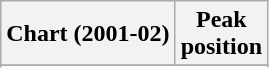<table class="wikitable plainrowheaders">
<tr>
<th>Chart (2001-02)</th>
<th>Peak<br>position</th>
</tr>
<tr>
</tr>
<tr>
</tr>
<tr>
</tr>
</table>
